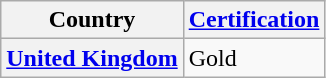<table class="wikitable plainrowheaders">
<tr>
<th scope="col">Country</th>
<th scope="col"><a href='#'>Certification</a></th>
</tr>
<tr>
<th scope="row"><a href='#'>United Kingdom</a></th>
<td>Gold</td>
</tr>
</table>
